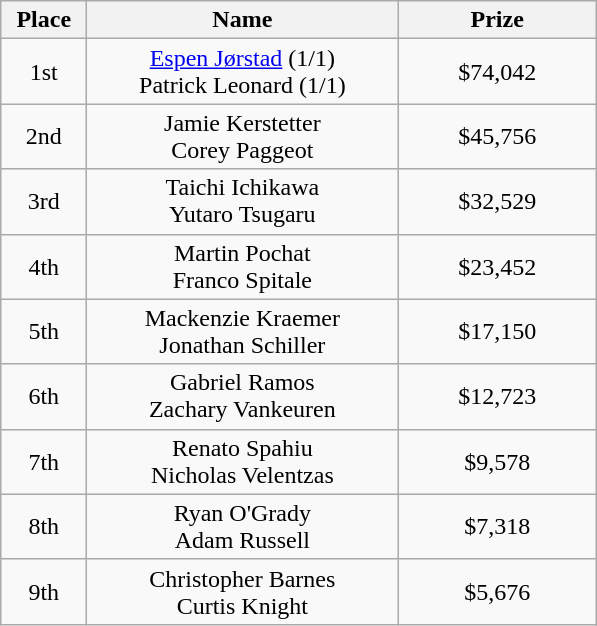<table class="wikitable">
<tr>
<th width="50">Place</th>
<th width="200">Name</th>
<th width="125">Prize</th>
</tr>
<tr>
<td align = "center">1st</td>
<td align = "center"> <a href='#'>Espen Jørstad</a> (1/1)<br> Patrick Leonard (1/1)</td>
<td align = "center">$74,042</td>
</tr>
<tr>
<td align = "center">2nd</td>
<td align = "center"> Jamie Kerstetter<br> Corey Paggeot</td>
<td align = "center">$45,756</td>
</tr>
<tr>
<td align = "center">3rd</td>
<td align = "center"> Taichi Ichikawa<br> Yutaro Tsugaru</td>
<td align = "center">$32,529</td>
</tr>
<tr>
<td align = "center">4th</td>
<td align = "center"> Martin Pochat<br> Franco Spitale</td>
<td align = "center">$23,452</td>
</tr>
<tr>
<td align = "center">5th</td>
<td align = "center"> Mackenzie Kraemer<br> Jonathan Schiller</td>
<td align = "center">$17,150</td>
</tr>
<tr>
<td align = "center">6th</td>
<td align = "center"> Gabriel Ramos<br> Zachary Vankeuren</td>
<td align = "center">$12,723</td>
</tr>
<tr>
<td align = "center">7th</td>
<td align = "center"> Renato Spahiu<br> Nicholas Velentzas</td>
<td align = "center">$9,578</td>
</tr>
<tr>
<td align = "center">8th</td>
<td align = "center"> Ryan O'Grady<br> Adam Russell</td>
<td align = "center">$7,318</td>
</tr>
<tr>
<td align = "center">9th</td>
<td align = "center"> Christopher Barnes<br> Curtis Knight</td>
<td align = "center">$5,676</td>
</tr>
</table>
